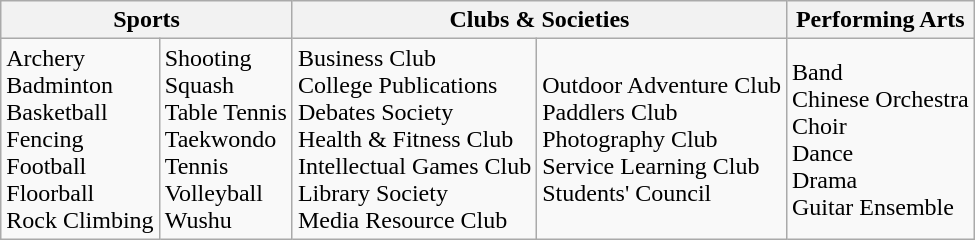<table class="wikitable">
<tr>
<th colspan="2">Sports</th>
<th colspan="2">Clubs & Societies</th>
<th>Performing Arts</th>
</tr>
<tr>
<td>Archery<br>Badminton<br>Basketball<br>Fencing<br>Football<br>Floorball<br>Rock Climbing</td>
<td>Shooting<br>Squash<br>Table Tennis<br>Taekwondo<br>Tennis<br>Volleyball<br>Wushu</td>
<td>Business Club<br>College Publications<br>Debates Society<br>Health & Fitness Club<br>Intellectual Games Club<br>Library Society<br>Media Resource Club</td>
<td>Outdoor Adventure Club<br>Paddlers Club<br>Photography Club<br>Service Learning Club<br>Students' Council</td>
<td>Band<br>Chinese Orchestra<br>Choir<br>Dance<br>Drama<br>Guitar Ensemble</td>
</tr>
</table>
